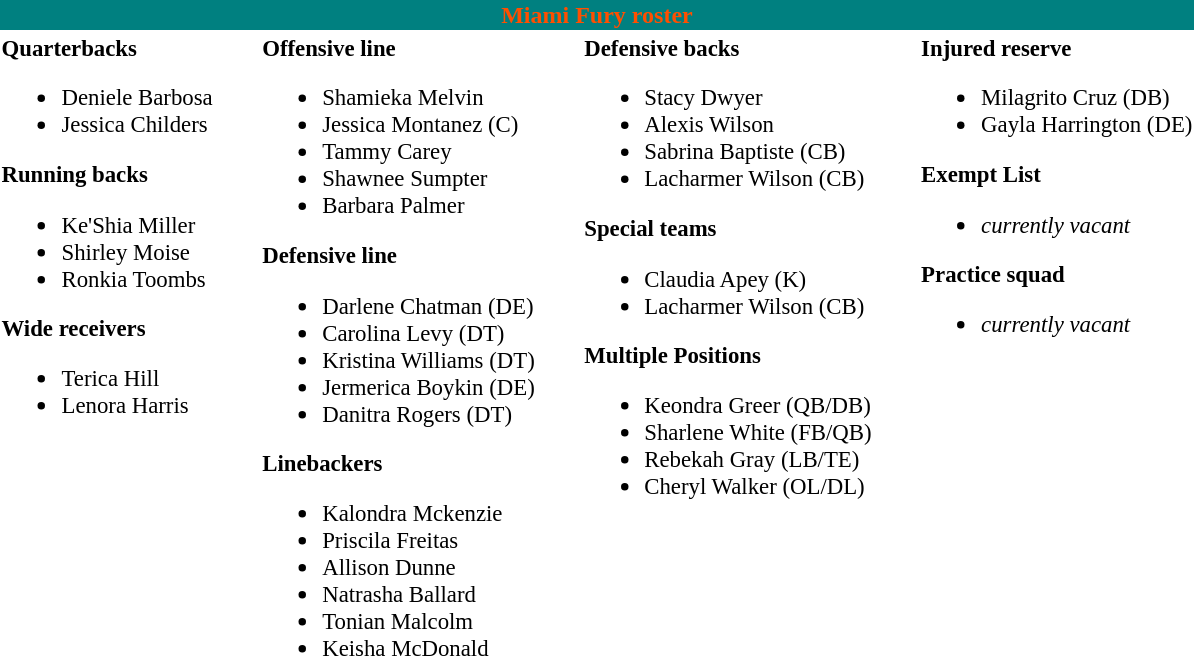<table class="toccolours" style="text-align: left;">
<tr>
<th colspan="7" style="text-align:center; color:#FF4F00; background-color:teal">Miami Fury roster</th>
</tr>
<tr>
<td style="font-size: 95%;vertical-align:top;"><strong>Quarterbacks</strong><br><ul><li> Deniele Barbosa</li><li> Jessica Childers</li></ul><strong>Running backs</strong><ul><li> Ke'Shia Miller</li><li> Shirley Moise</li><li> Ronkia Toombs</li></ul><strong>Wide receivers</strong><ul><li> Terica Hill</li><li> Lenora Harris</li></ul></td>
<td style="width: 25px;"></td>
<td style="font-size: 95%;vertical-align:top;"><strong>Offensive line</strong><br><ul><li> Shamieka Melvin</li><li> Jessica Montanez (C)</li><li> Tammy Carey</li><li> Shawnee Sumpter</li><li> Barbara Palmer</li></ul><strong>Defensive line</strong><ul><li> Darlene Chatman (DE)</li><li> Carolina Levy (DT)</li><li> Kristina Williams (DT)</li><li> Jermerica Boykin (DE)</li><li> Danitra Rogers (DT)</li></ul><strong>Linebackers</strong><ul><li> Kalondra Mckenzie</li><li> Priscila Freitas</li><li> Allison Dunne</li><li> Natrasha Ballard</li><li> Tonian Malcolm</li><li> Keisha McDonald</li></ul></td>
<td style="width: 25px;"></td>
<td style="font-size: 95%;vertical-align:top;"><strong>Defensive backs</strong><br><ul><li> Stacy Dwyer</li><li> Alexis Wilson</li><li> Sabrina Baptiste (CB)</li><li> Lacharmer Wilson (CB)</li></ul><strong>Special teams</strong><ul><li> Claudia Apey (K)</li><li> Lacharmer Wilson (CB)</li></ul><strong>Multiple Positions</strong><ul><li> Keondra Greer (QB/DB)</li><li> Sharlene White (FB/QB)</li><li> Rebekah Gray (LB/TE)</li><li> Cheryl Walker (OL/DL)</li></ul></td>
<td style="width: 25px;"></td>
<td style="font-size: 95%;vertical-align:top;"><strong>Injured reserve</strong><br><ul><li> Milagrito Cruz (DB)</li><li> Gayla Harrington (DE)</li></ul><strong>Exempt List</strong><ul><li><em>currently vacant</em></li></ul><strong>Practice squad</strong><ul><li><em>currently vacant</em></li></ul></td>
</tr>
<tr>
</tr>
</table>
